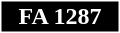<table style="border: 1px solid white; color:white; margin-left: auto; margin-right: auto;" cellspacing="0" cellpadding="0" width="80px">
<tr>
<td align="center" height="20" style="background:#000000;"><span><strong>FA 1287</strong></span></td>
</tr>
</table>
